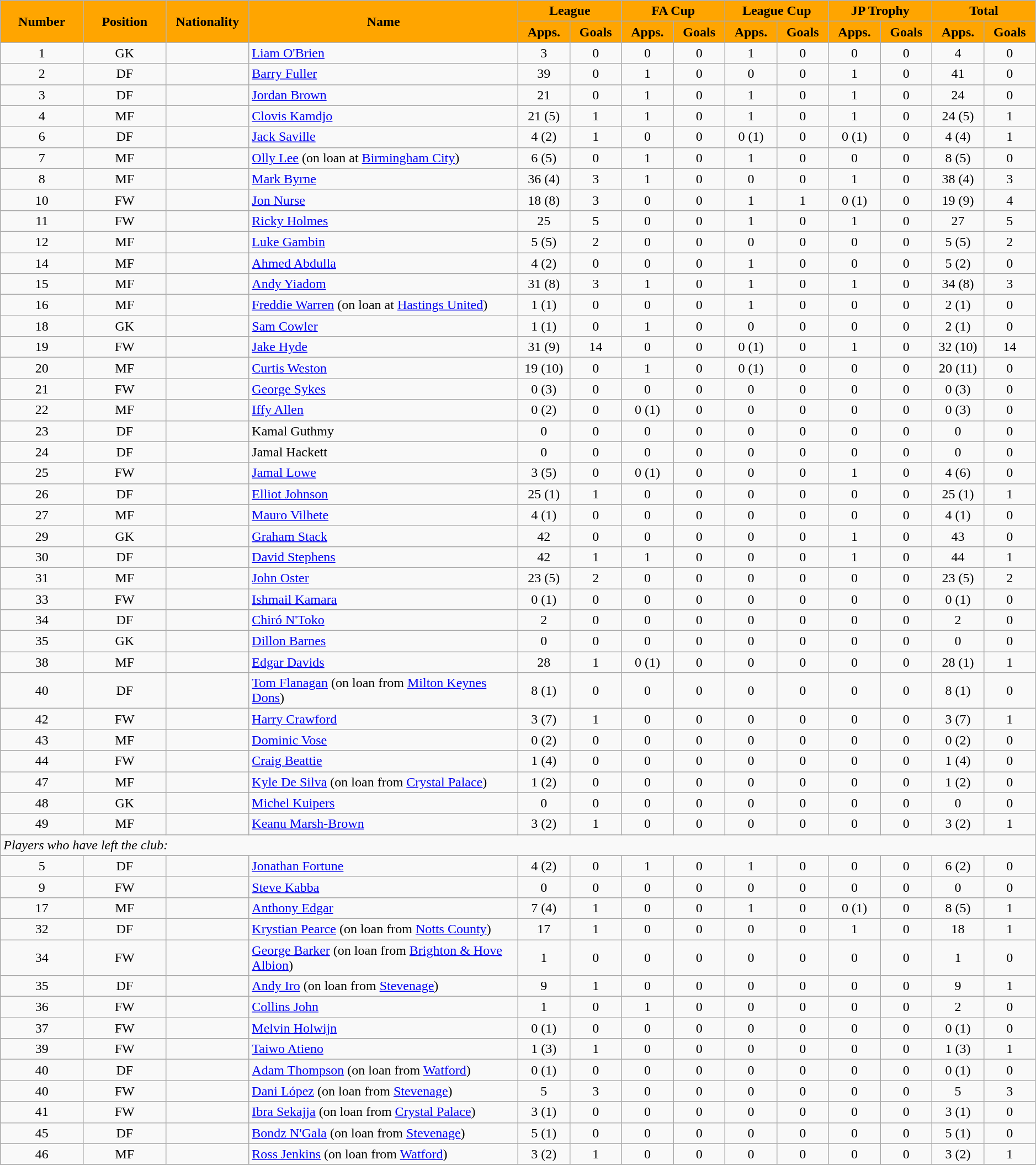<table class="wikitable" style="width:99%;">
<tr>
<th rowspan="2" style="background:orange; color:black; width:8%;">Number</th>
<th rowspan="2" style="background:orange; color:black; width:8%;">Position</th>
<th rowspan="2" style="background:orange; color:black; width:8%;">Nationality</th>
<th rowspan="2" style="background:orange; color:black; width:26%;">Name</th>
<th style="background: orange; color:black" colspan="2">League</th>
<th style="background: orange; color:black" colspan="2">FA Cup</th>
<th style="background: orange; color:black" colspan="2">League Cup</th>
<th style="background: orange; color:black" colspan="2">JP Trophy</th>
<th style="background: orange; color:black" colspan="2">Total</th>
</tr>
<tr>
<th style="background:orange; color:black; width:60px;">Apps.</th>
<th style="background:orange; color:black; width:60px;">Goals</th>
<th style="background:orange; color:black; width:60px;">Apps.</th>
<th style="background:orange; color:black; width:60px;">Goals</th>
<th style="background:orange; color:black; width:60px;">Apps.</th>
<th style="background:orange; color:black; width:60px;">Goals</th>
<th style="background:orange; color:black; width:60px;">Apps.</th>
<th style="background:orange; color:black; width:60px;">Goals</th>
<th style="background:orange; color:black; width:60px;">Apps.</th>
<th style="background:orange; color:black; width:60px;">Goals</th>
</tr>
<tr>
<td style="text-align:center;">1</td>
<td style="text-align:center;">GK</td>
<td style="text-align:center;"></td>
<td><a href='#'>Liam O'Brien</a></td>
<td style="text-align:center;">3</td>
<td style="text-align:center;">0</td>
<td style="text-align:center;">0</td>
<td style="text-align:center;">0</td>
<td style="text-align:center;">1</td>
<td style="text-align:center;">0</td>
<td style="text-align:center;">0</td>
<td style="text-align:center;">0</td>
<td style="text-align:center;">4</td>
<td style="text-align:center;">0</td>
</tr>
<tr>
<td style="text-align:center;">2</td>
<td style="text-align:center;">DF</td>
<td style="text-align:center;"></td>
<td><a href='#'>Barry Fuller</a></td>
<td style="text-align:center;">39</td>
<td style="text-align:center;">0</td>
<td style="text-align:center;">1</td>
<td style="text-align:center;">0</td>
<td style="text-align:center;">0</td>
<td style="text-align:center;">0</td>
<td style="text-align:center;">1</td>
<td style="text-align:center;">0</td>
<td style="text-align:center;">41</td>
<td style="text-align:center;">0</td>
</tr>
<tr>
<td style="text-align:center;">3</td>
<td style="text-align:center;">DF</td>
<td style="text-align:center;"></td>
<td><a href='#'>Jordan Brown</a></td>
<td style="text-align:center;">21</td>
<td style="text-align:center;">0</td>
<td style="text-align:center;">1</td>
<td style="text-align:center;">0</td>
<td style="text-align:center;">1</td>
<td style="text-align:center;">0</td>
<td style="text-align:center;">1</td>
<td style="text-align:center;">0</td>
<td style="text-align:center;">24</td>
<td style="text-align:center;">0</td>
</tr>
<tr>
<td style="text-align:center;">4</td>
<td style="text-align:center;">MF</td>
<td style="text-align:center;"></td>
<td><a href='#'>Clovis Kamdjo</a></td>
<td style="text-align:center;">21 (5)</td>
<td style="text-align:center;">1</td>
<td style="text-align:center;">1</td>
<td style="text-align:center;">0</td>
<td style="text-align:center;">1</td>
<td style="text-align:center;">0</td>
<td style="text-align:center;">1</td>
<td style="text-align:center;">0</td>
<td style="text-align:center;">24 (5)</td>
<td style="text-align:center;">1</td>
</tr>
<tr>
<td style="text-align:center;">6</td>
<td style="text-align:center;">DF</td>
<td style="text-align:center;"></td>
<td><a href='#'>Jack Saville</a></td>
<td style="text-align:center;">4 (2)</td>
<td style="text-align:center;">1</td>
<td style="text-align:center;">0</td>
<td style="text-align:center;">0</td>
<td style="text-align:center;">0 (1)</td>
<td style="text-align:center;">0</td>
<td style="text-align:center;">0 (1)</td>
<td style="text-align:center;">0</td>
<td style="text-align:center;">4 (4)</td>
<td style="text-align:center;">1</td>
</tr>
<tr>
<td style="text-align:center;">7</td>
<td style="text-align:center;">MF</td>
<td style="text-align:center;"></td>
<td><a href='#'>Olly Lee</a> (on loan at <a href='#'>Birmingham City</a>)</td>
<td style="text-align:center;">6 (5)</td>
<td style="text-align:center;">0</td>
<td style="text-align:center;">1</td>
<td style="text-align:center;">0</td>
<td style="text-align:center;">1</td>
<td style="text-align:center;">0</td>
<td style="text-align:center;">0</td>
<td style="text-align:center;">0</td>
<td style="text-align:center;">8 (5)</td>
<td style="text-align:center;">0</td>
</tr>
<tr>
<td style="text-align:center;">8</td>
<td style="text-align:center;">MF</td>
<td style="text-align:center;"></td>
<td><a href='#'>Mark Byrne</a></td>
<td style="text-align:center;">36 (4)</td>
<td style="text-align:center;">3</td>
<td style="text-align:center;">1</td>
<td style="text-align:center;">0</td>
<td style="text-align:center;">0</td>
<td style="text-align:center;">0</td>
<td style="text-align:center;">1</td>
<td style="text-align:center;">0</td>
<td style="text-align:center;">38 (4)</td>
<td style="text-align:center;">3</td>
</tr>
<tr>
<td style="text-align:center;">10</td>
<td style="text-align:center;">FW</td>
<td style="text-align:center;"></td>
<td><a href='#'>Jon Nurse</a></td>
<td style="text-align:center;">18 (8)</td>
<td style="text-align:center;">3</td>
<td style="text-align:center;">0</td>
<td style="text-align:center;">0</td>
<td style="text-align:center;">1</td>
<td style="text-align:center;">1</td>
<td style="text-align:center;">0 (1)</td>
<td style="text-align:center;">0</td>
<td style="text-align:center;">19 (9)</td>
<td style="text-align:center;">4</td>
</tr>
<tr>
<td style="text-align:center;">11</td>
<td style="text-align:center;">FW</td>
<td style="text-align:center;"></td>
<td><a href='#'>Ricky Holmes</a></td>
<td style="text-align:center;">25</td>
<td style="text-align:center;">5</td>
<td style="text-align:center;">0</td>
<td style="text-align:center;">0</td>
<td style="text-align:center;">1</td>
<td style="text-align:center;">0</td>
<td style="text-align:center;">1</td>
<td style="text-align:center;">0</td>
<td style="text-align:center;">27</td>
<td style="text-align:center;">5</td>
</tr>
<tr>
<td style="text-align:center;">12</td>
<td style="text-align:center;">MF</td>
<td style="text-align:center;"></td>
<td><a href='#'>Luke Gambin</a></td>
<td style="text-align:center;">5 (5)</td>
<td style="text-align:center;">2</td>
<td style="text-align:center;">0</td>
<td style="text-align:center;">0</td>
<td style="text-align:center;">0</td>
<td style="text-align:center;">0</td>
<td style="text-align:center;">0</td>
<td style="text-align:center;">0</td>
<td style="text-align:center;">5 (5)</td>
<td style="text-align:center;">2</td>
</tr>
<tr>
<td style="text-align:center;">14</td>
<td style="text-align:center;">MF</td>
<td style="text-align:center;"></td>
<td><a href='#'>Ahmed Abdulla</a></td>
<td style="text-align:center;">4 (2)</td>
<td style="text-align:center;">0</td>
<td style="text-align:center;">0</td>
<td style="text-align:center;">0</td>
<td style="text-align:center;">1</td>
<td style="text-align:center;">0</td>
<td style="text-align:center;">0</td>
<td style="text-align:center;">0</td>
<td style="text-align:center;">5 (2)</td>
<td style="text-align:center;">0</td>
</tr>
<tr>
<td style="text-align:center;">15</td>
<td style="text-align:center;">MF</td>
<td style="text-align:center;"></td>
<td><a href='#'>Andy Yiadom</a></td>
<td style="text-align:center;">31 (8)</td>
<td style="text-align:center;">3</td>
<td style="text-align:center;">1</td>
<td style="text-align:center;">0</td>
<td style="text-align:center;">1</td>
<td style="text-align:center;">0</td>
<td style="text-align:center;">1</td>
<td style="text-align:center;">0</td>
<td style="text-align:center;">34 (8)</td>
<td style="text-align:center;">3</td>
</tr>
<tr>
<td style="text-align:center;">16</td>
<td style="text-align:center;">MF</td>
<td style="text-align:center;"></td>
<td><a href='#'>Freddie Warren</a> (on loan at <a href='#'>Hastings United</a>)</td>
<td style="text-align:center;">1 (1)</td>
<td style="text-align:center;">0</td>
<td style="text-align:center;">0</td>
<td style="text-align:center;">0</td>
<td style="text-align:center;">1</td>
<td style="text-align:center;">0</td>
<td style="text-align:center;">0</td>
<td style="text-align:center;">0</td>
<td style="text-align:center;">2 (1)</td>
<td style="text-align:center;">0</td>
</tr>
<tr>
<td style="text-align:center;">18</td>
<td style="text-align:center;">GK</td>
<td style="text-align:center;"></td>
<td><a href='#'>Sam Cowler</a></td>
<td style="text-align:center;">1 (1)</td>
<td style="text-align:center;">0</td>
<td style="text-align:center;">1</td>
<td style="text-align:center;">0</td>
<td style="text-align:center;">0</td>
<td style="text-align:center;">0</td>
<td style="text-align:center;">0</td>
<td style="text-align:center;">0</td>
<td style="text-align:center;">2 (1)</td>
<td style="text-align:center;">0</td>
</tr>
<tr>
<td style="text-align:center;">19</td>
<td style="text-align:center;">FW</td>
<td style="text-align:center;"></td>
<td><a href='#'>Jake Hyde</a></td>
<td style="text-align:center;">31 (9)</td>
<td style="text-align:center;">14</td>
<td style="text-align:center;">0</td>
<td style="text-align:center;">0</td>
<td style="text-align:center;">0 (1)</td>
<td style="text-align:center;">0</td>
<td style="text-align:center;">1</td>
<td style="text-align:center;">0</td>
<td style="text-align:center;">32 (10)</td>
<td style="text-align:center;">14</td>
</tr>
<tr>
<td style="text-align:center;">20</td>
<td style="text-align:center;">MF</td>
<td style="text-align:center;"></td>
<td><a href='#'>Curtis Weston</a></td>
<td style="text-align:center;">19 (10)</td>
<td style="text-align:center;">0</td>
<td style="text-align:center;">1</td>
<td style="text-align:center;">0</td>
<td style="text-align:center;">0 (1)</td>
<td style="text-align:center;">0</td>
<td style="text-align:center;">0</td>
<td style="text-align:center;">0</td>
<td style="text-align:center;">20 (11)</td>
<td style="text-align:center;">0</td>
</tr>
<tr>
<td style="text-align:center;">21</td>
<td style="text-align:center;">FW</td>
<td style="text-align:center;"></td>
<td><a href='#'>George Sykes</a></td>
<td style="text-align:center;">0 (3)</td>
<td style="text-align:center;">0</td>
<td style="text-align:center;">0</td>
<td style="text-align:center;">0</td>
<td style="text-align:center;">0</td>
<td style="text-align:center;">0</td>
<td style="text-align:center;">0</td>
<td style="text-align:center;">0</td>
<td style="text-align:center;">0 (3)</td>
<td style="text-align:center;">0</td>
</tr>
<tr>
<td style="text-align:center;">22</td>
<td style="text-align:center;">MF</td>
<td style="text-align:center;"></td>
<td><a href='#'>Iffy Allen</a></td>
<td style="text-align:center;">0 (2)</td>
<td style="text-align:center;">0</td>
<td style="text-align:center;">0 (1)</td>
<td style="text-align:center;">0</td>
<td style="text-align:center;">0</td>
<td style="text-align:center;">0</td>
<td style="text-align:center;">0</td>
<td style="text-align:center;">0</td>
<td style="text-align:center;">0 (3)</td>
<td style="text-align:center;">0</td>
</tr>
<tr>
<td style="text-align:center;">23</td>
<td style="text-align:center;">DF</td>
<td style="text-align:center;"></td>
<td>Kamal Guthmy</td>
<td style="text-align:center;">0</td>
<td style="text-align:center;">0</td>
<td style="text-align:center;">0</td>
<td style="text-align:center;">0</td>
<td style="text-align:center;">0</td>
<td style="text-align:center;">0</td>
<td style="text-align:center;">0</td>
<td style="text-align:center;">0</td>
<td style="text-align:center;">0</td>
<td style="text-align:center;">0</td>
</tr>
<tr>
<td style="text-align:center;">24</td>
<td style="text-align:center;">DF</td>
<td style="text-align:center;"></td>
<td>Jamal Hackett</td>
<td style="text-align:center;">0</td>
<td style="text-align:center;">0</td>
<td style="text-align:center;">0</td>
<td style="text-align:center;">0</td>
<td style="text-align:center;">0</td>
<td style="text-align:center;">0</td>
<td style="text-align:center;">0</td>
<td style="text-align:center;">0</td>
<td style="text-align:center;">0</td>
<td style="text-align:center;">0</td>
</tr>
<tr>
<td style="text-align:center;">25</td>
<td style="text-align:center;">FW</td>
<td style="text-align:center;"></td>
<td><a href='#'>Jamal Lowe</a></td>
<td style="text-align:center;">3 (5)</td>
<td style="text-align:center;">0</td>
<td style="text-align:center;">0 (1)</td>
<td style="text-align:center;">0</td>
<td style="text-align:center;">0</td>
<td style="text-align:center;">0</td>
<td style="text-align:center;">1</td>
<td style="text-align:center;">0</td>
<td style="text-align:center;">4 (6)</td>
<td style="text-align:center;">0</td>
</tr>
<tr>
<td style="text-align:center;">26</td>
<td style="text-align:center;">DF</td>
<td style="text-align:center;"></td>
<td><a href='#'>Elliot Johnson</a></td>
<td style="text-align:center;">25 (1)</td>
<td style="text-align:center;">1</td>
<td style="text-align:center;">0</td>
<td style="text-align:center;">0</td>
<td style="text-align:center;">0</td>
<td style="text-align:center;">0</td>
<td style="text-align:center;">0</td>
<td style="text-align:center;">0</td>
<td style="text-align:center;">25 (1)</td>
<td style="text-align:center;">1</td>
</tr>
<tr>
<td style="text-align:center;">27</td>
<td style="text-align:center;">MF</td>
<td style="text-align:center;"></td>
<td><a href='#'>Mauro Vilhete</a></td>
<td style="text-align:center;">4 (1)</td>
<td style="text-align:center;">0</td>
<td style="text-align:center;">0</td>
<td style="text-align:center;">0</td>
<td style="text-align:center;">0</td>
<td style="text-align:center;">0</td>
<td style="text-align:center;">0</td>
<td style="text-align:center;">0</td>
<td style="text-align:center;">4 (1)</td>
<td style="text-align:center;">0</td>
</tr>
<tr>
<td style="text-align:center;">29</td>
<td style="text-align:center;">GK</td>
<td style="text-align:center;"></td>
<td><a href='#'>Graham Stack</a></td>
<td style="text-align:center;">42</td>
<td style="text-align:center;">0</td>
<td style="text-align:center;">0</td>
<td style="text-align:center;">0</td>
<td style="text-align:center;">0</td>
<td style="text-align:center;">0</td>
<td style="text-align:center;">1</td>
<td style="text-align:center;">0</td>
<td style="text-align:center;">43</td>
<td style="text-align:center;">0</td>
</tr>
<tr>
<td style="text-align:center;">30</td>
<td style="text-align:center;">DF</td>
<td style="text-align:center;"></td>
<td><a href='#'>David Stephens</a></td>
<td style="text-align:center;">42</td>
<td style="text-align:center;">1</td>
<td style="text-align:center;">1</td>
<td style="text-align:center;">0</td>
<td style="text-align:center;">0</td>
<td style="text-align:center;">0</td>
<td style="text-align:center;">1</td>
<td style="text-align:center;">0</td>
<td style="text-align:center;">44</td>
<td style="text-align:center;">1</td>
</tr>
<tr>
<td style="text-align:center;">31</td>
<td style="text-align:center;">MF</td>
<td style="text-align:center;"></td>
<td><a href='#'>John Oster</a></td>
<td style="text-align:center;">23 (5)</td>
<td style="text-align:center;">2</td>
<td style="text-align:center;">0</td>
<td style="text-align:center;">0</td>
<td style="text-align:center;">0</td>
<td style="text-align:center;">0</td>
<td style="text-align:center;">0</td>
<td style="text-align:center;">0</td>
<td style="text-align:center;">23 (5)</td>
<td style="text-align:center;">2</td>
</tr>
<tr>
<td style="text-align:center;">33</td>
<td style="text-align:center;">FW</td>
<td style="text-align:center;"></td>
<td><a href='#'>Ishmail Kamara</a></td>
<td style="text-align:center;">0 (1)</td>
<td style="text-align:center;">0</td>
<td style="text-align:center;">0</td>
<td style="text-align:center;">0</td>
<td style="text-align:center;">0</td>
<td style="text-align:center;">0</td>
<td style="text-align:center;">0</td>
<td style="text-align:center;">0</td>
<td style="text-align:center;">0 (1)</td>
<td style="text-align:center;">0</td>
</tr>
<tr>
<td style="text-align:center;">34</td>
<td style="text-align:center;">DF</td>
<td style="text-align:center;"></td>
<td><a href='#'>Chiró N'Toko</a></td>
<td style="text-align:center;">2</td>
<td style="text-align:center;">0</td>
<td style="text-align:center;">0</td>
<td style="text-align:center;">0</td>
<td style="text-align:center;">0</td>
<td style="text-align:center;">0</td>
<td style="text-align:center;">0</td>
<td style="text-align:center;">0</td>
<td style="text-align:center;">2</td>
<td style="text-align:center;">0</td>
</tr>
<tr>
<td style="text-align:center;">35</td>
<td style="text-align:center;">GK</td>
<td style="text-align:center;"></td>
<td><a href='#'>Dillon Barnes</a></td>
<td style="text-align:center;">0</td>
<td style="text-align:center;">0</td>
<td style="text-align:center;">0</td>
<td style="text-align:center;">0</td>
<td style="text-align:center;">0</td>
<td style="text-align:center;">0</td>
<td style="text-align:center;">0</td>
<td style="text-align:center;">0</td>
<td style="text-align:center;">0</td>
<td style="text-align:center;">0</td>
</tr>
<tr>
<td style="text-align:center;">38</td>
<td style="text-align:center;">MF</td>
<td style="text-align:center;"></td>
<td><a href='#'>Edgar Davids</a></td>
<td style="text-align:center;">28</td>
<td style="text-align:center;">1</td>
<td style="text-align:center;">0 (1)</td>
<td style="text-align:center;">0</td>
<td style="text-align:center;">0</td>
<td style="text-align:center;">0</td>
<td style="text-align:center;">0</td>
<td style="text-align:center;">0</td>
<td style="text-align:center;">28 (1)</td>
<td style="text-align:center;">1</td>
</tr>
<tr>
<td style="text-align:center;">40</td>
<td style="text-align:center;">DF</td>
<td style="text-align:center;"></td>
<td><a href='#'>Tom Flanagan</a> (on loan from <a href='#'>Milton Keynes Dons</a>)</td>
<td style="text-align:center;">8 (1)</td>
<td style="text-align:center;">0</td>
<td style="text-align:center;">0</td>
<td style="text-align:center;">0</td>
<td style="text-align:center;">0</td>
<td style="text-align:center;">0</td>
<td style="text-align:center;">0</td>
<td style="text-align:center;">0</td>
<td style="text-align:center;">8 (1)</td>
<td style="text-align:center;">0</td>
</tr>
<tr>
<td style="text-align:center;">42</td>
<td style="text-align:center;">FW</td>
<td style="text-align:center;"></td>
<td><a href='#'>Harry Crawford</a></td>
<td style="text-align:center;">3 (7)</td>
<td style="text-align:center;">1</td>
<td style="text-align:center;">0</td>
<td style="text-align:center;">0</td>
<td style="text-align:center;">0</td>
<td style="text-align:center;">0</td>
<td style="text-align:center;">0</td>
<td style="text-align:center;">0</td>
<td style="text-align:center;">3 (7)</td>
<td style="text-align:center;">1</td>
</tr>
<tr>
<td style="text-align:center;">43</td>
<td style="text-align:center;">MF</td>
<td style="text-align:center;"></td>
<td><a href='#'>Dominic Vose</a></td>
<td style="text-align:center;">0 (2)</td>
<td style="text-align:center;">0</td>
<td style="text-align:center;">0</td>
<td style="text-align:center;">0</td>
<td style="text-align:center;">0</td>
<td style="text-align:center;">0</td>
<td style="text-align:center;">0</td>
<td style="text-align:center;">0</td>
<td style="text-align:center;">0 (2)</td>
<td style="text-align:center;">0</td>
</tr>
<tr>
<td style="text-align:center;">44</td>
<td style="text-align:center;">FW</td>
<td style="text-align:center;"></td>
<td><a href='#'>Craig Beattie</a></td>
<td style="text-align:center;">1 (4)</td>
<td style="text-align:center;">0</td>
<td style="text-align:center;">0</td>
<td style="text-align:center;">0</td>
<td style="text-align:center;">0</td>
<td style="text-align:center;">0</td>
<td style="text-align:center;">0</td>
<td style="text-align:center;">0</td>
<td style="text-align:center;">1 (4)</td>
<td style="text-align:center;">0</td>
</tr>
<tr>
<td style="text-align:center;">47</td>
<td style="text-align:center;">MF</td>
<td style="text-align:center;"></td>
<td><a href='#'>Kyle De Silva</a> (on loan from <a href='#'>Crystal Palace</a>)</td>
<td style="text-align:center;">1 (2)</td>
<td style="text-align:center;">0</td>
<td style="text-align:center;">0</td>
<td style="text-align:center;">0</td>
<td style="text-align:center;">0</td>
<td style="text-align:center;">0</td>
<td style="text-align:center;">0</td>
<td style="text-align:center;">0</td>
<td style="text-align:center;">1 (2)</td>
<td style="text-align:center;">0</td>
</tr>
<tr>
<td style="text-align:center;">48</td>
<td style="text-align:center;">GK</td>
<td style="text-align:center;"></td>
<td><a href='#'>Michel Kuipers</a></td>
<td style="text-align:center;">0</td>
<td style="text-align:center;">0</td>
<td style="text-align:center;">0</td>
<td style="text-align:center;">0</td>
<td style="text-align:center;">0</td>
<td style="text-align:center;">0</td>
<td style="text-align:center;">0</td>
<td style="text-align:center;">0</td>
<td style="text-align:center;">0</td>
<td style="text-align:center;">0</td>
</tr>
<tr>
<td style="text-align:center;">49</td>
<td style="text-align:center;">MF</td>
<td style="text-align:center;"></td>
<td><a href='#'>Keanu Marsh-Brown</a></td>
<td style="text-align:center;">3 (2)</td>
<td style="text-align:center;">1</td>
<td style="text-align:center;">0</td>
<td style="text-align:center;">0</td>
<td style="text-align:center;">0</td>
<td style="text-align:center;">0</td>
<td style="text-align:center;">0</td>
<td style="text-align:center;">0</td>
<td style="text-align:center;">3 (2)</td>
<td style="text-align:center;">1</td>
</tr>
<tr>
<td colspan="14"><em>Players who have left the club:</em></td>
</tr>
<tr>
<td style="text-align:center;">5</td>
<td style="text-align:center;">DF</td>
<td style="text-align:center;"></td>
<td><a href='#'>Jonathan Fortune</a></td>
<td style="text-align:center;">4 (2)</td>
<td style="text-align:center;">0</td>
<td style="text-align:center;">1</td>
<td style="text-align:center;">0</td>
<td style="text-align:center;">1</td>
<td style="text-align:center;">0</td>
<td style="text-align:center;">0</td>
<td style="text-align:center;">0</td>
<td style="text-align:center;">6 (2)</td>
<td style="text-align:center;">0</td>
</tr>
<tr>
<td style="text-align:center;">9</td>
<td style="text-align:center;">FW</td>
<td style="text-align:center;"></td>
<td><a href='#'>Steve Kabba</a></td>
<td style="text-align:center;">0</td>
<td style="text-align:center;">0</td>
<td style="text-align:center;">0</td>
<td style="text-align:center;">0</td>
<td style="text-align:center;">0</td>
<td style="text-align:center;">0</td>
<td style="text-align:center;">0</td>
<td style="text-align:center;">0</td>
<td style="text-align:center;">0</td>
<td style="text-align:center;">0</td>
</tr>
<tr>
<td style="text-align:center;">17</td>
<td style="text-align:center;">MF</td>
<td style="text-align:center;"></td>
<td><a href='#'>Anthony Edgar</a></td>
<td style="text-align:center;">7 (4)</td>
<td style="text-align:center;">1</td>
<td style="text-align:center;">0</td>
<td style="text-align:center;">0</td>
<td style="text-align:center;">1</td>
<td style="text-align:center;">0</td>
<td style="text-align:center;">0 (1)</td>
<td style="text-align:center;">0</td>
<td style="text-align:center;">8 (5)</td>
<td style="text-align:center;">1</td>
</tr>
<tr>
<td style="text-align:center;">32</td>
<td style="text-align:center;">DF</td>
<td style="text-align:center;"></td>
<td><a href='#'>Krystian Pearce</a> (on loan from <a href='#'>Notts County</a>)</td>
<td style="text-align:center;">17</td>
<td style="text-align:center;">1</td>
<td style="text-align:center;">0</td>
<td style="text-align:center;">0</td>
<td style="text-align:center;">0</td>
<td style="text-align:center;">0</td>
<td style="text-align:center;">1</td>
<td style="text-align:center;">0</td>
<td style="text-align:center;">18</td>
<td style="text-align:center;">1</td>
</tr>
<tr>
<td style="text-align:center;">34</td>
<td style="text-align:center;">FW</td>
<td style="text-align:center;"></td>
<td><a href='#'>George Barker</a> (on loan from <a href='#'>Brighton & Hove Albion</a>)</td>
<td style="text-align:center;">1</td>
<td style="text-align:center;">0</td>
<td style="text-align:center;">0</td>
<td style="text-align:center;">0</td>
<td style="text-align:center;">0</td>
<td style="text-align:center;">0</td>
<td style="text-align:center;">0</td>
<td style="text-align:center;">0</td>
<td style="text-align:center;">1</td>
<td style="text-align:center;">0</td>
</tr>
<tr>
<td style="text-align:center;">35</td>
<td style="text-align:center;">DF</td>
<td style="text-align:center;"></td>
<td><a href='#'>Andy Iro</a> (on loan from <a href='#'>Stevenage</a>)</td>
<td style="text-align:center;">9</td>
<td style="text-align:center;">1</td>
<td style="text-align:center;">0</td>
<td style="text-align:center;">0</td>
<td style="text-align:center;">0</td>
<td style="text-align:center;">0</td>
<td style="text-align:center;">0</td>
<td style="text-align:center;">0</td>
<td style="text-align:center;">9</td>
<td style="text-align:center;">1</td>
</tr>
<tr>
<td style="text-align:center;">36</td>
<td style="text-align:center;">FW</td>
<td style="text-align:center;"></td>
<td><a href='#'>Collins John</a></td>
<td style="text-align:center;">1</td>
<td style="text-align:center;">0</td>
<td style="text-align:center;">1</td>
<td style="text-align:center;">0</td>
<td style="text-align:center;">0</td>
<td style="text-align:center;">0</td>
<td style="text-align:center;">0</td>
<td style="text-align:center;">0</td>
<td style="text-align:center;">2</td>
<td style="text-align:center;">0</td>
</tr>
<tr>
<td style="text-align:center;">37</td>
<td style="text-align:center;">FW</td>
<td style="text-align:center;"></td>
<td><a href='#'>Melvin Holwijn</a></td>
<td style="text-align:center;">0 (1)</td>
<td style="text-align:center;">0</td>
<td style="text-align:center;">0</td>
<td style="text-align:center;">0</td>
<td style="text-align:center;">0</td>
<td style="text-align:center;">0</td>
<td style="text-align:center;">0</td>
<td style="text-align:center;">0</td>
<td style="text-align:center;">0 (1)</td>
<td style="text-align:center;">0</td>
</tr>
<tr>
<td style="text-align:center;">39</td>
<td style="text-align:center;">FW</td>
<td style="text-align:center;"></td>
<td><a href='#'>Taiwo Atieno</a></td>
<td style="text-align:center;">1 (3)</td>
<td style="text-align:center;">1</td>
<td style="text-align:center;">0</td>
<td style="text-align:center;">0</td>
<td style="text-align:center;">0</td>
<td style="text-align:center;">0</td>
<td style="text-align:center;">0</td>
<td style="text-align:center;">0</td>
<td style="text-align:center;">1 (3)</td>
<td style="text-align:center;">1</td>
</tr>
<tr>
<td style="text-align:center;">40</td>
<td style="text-align:center;">DF</td>
<td style="text-align:center;"></td>
<td><a href='#'>Adam Thompson</a> (on loan from <a href='#'>Watford</a>)</td>
<td style="text-align:center;">0 (1)</td>
<td style="text-align:center;">0</td>
<td style="text-align:center;">0</td>
<td style="text-align:center;">0</td>
<td style="text-align:center;">0</td>
<td style="text-align:center;">0</td>
<td style="text-align:center;">0</td>
<td style="text-align:center;">0</td>
<td style="text-align:center;">0 (1)</td>
<td style="text-align:center;">0</td>
</tr>
<tr>
<td style="text-align:center;">40</td>
<td style="text-align:center;">FW</td>
<td style="text-align:center;"></td>
<td><a href='#'>Dani López</a> (on loan from <a href='#'>Stevenage</a>)</td>
<td style="text-align:center;">5</td>
<td style="text-align:center;">3</td>
<td style="text-align:center;">0</td>
<td style="text-align:center;">0</td>
<td style="text-align:center;">0</td>
<td style="text-align:center;">0</td>
<td style="text-align:center;">0</td>
<td style="text-align:center;">0</td>
<td style="text-align:center;">5</td>
<td style="text-align:center;">3</td>
</tr>
<tr>
<td style="text-align:center;">41</td>
<td style="text-align:center;">FW</td>
<td style="text-align:center;"></td>
<td><a href='#'>Ibra Sekajja</a> (on loan from <a href='#'>Crystal Palace</a>)</td>
<td style="text-align:center;">3 (1)</td>
<td style="text-align:center;">0</td>
<td style="text-align:center;">0</td>
<td style="text-align:center;">0</td>
<td style="text-align:center;">0</td>
<td style="text-align:center;">0</td>
<td style="text-align:center;">0</td>
<td style="text-align:center;">0</td>
<td style="text-align:center;">3 (1)</td>
<td style="text-align:center;">0</td>
</tr>
<tr>
<td style="text-align:center;">45</td>
<td style="text-align:center;">DF</td>
<td style="text-align:center;"></td>
<td><a href='#'>Bondz N'Gala</a> (on loan from <a href='#'>Stevenage</a>)</td>
<td style="text-align:center;">5 (1)</td>
<td style="text-align:center;">0</td>
<td style="text-align:center;">0</td>
<td style="text-align:center;">0</td>
<td style="text-align:center;">0</td>
<td style="text-align:center;">0</td>
<td style="text-align:center;">0</td>
<td style="text-align:center;">0</td>
<td style="text-align:center;">5 (1)</td>
<td style="text-align:center;">0</td>
</tr>
<tr>
<td style="text-align:center;">46</td>
<td style="text-align:center;">MF</td>
<td style="text-align:center;"></td>
<td><a href='#'>Ross Jenkins</a> (on loan from <a href='#'>Watford</a>)</td>
<td style="text-align:center;">3 (2)</td>
<td style="text-align:center;">1</td>
<td style="text-align:center;">0</td>
<td style="text-align:center;">0</td>
<td style="text-align:center;">0</td>
<td style="text-align:center;">0</td>
<td style="text-align:center;">0</td>
<td style="text-align:center;">0</td>
<td style="text-align:center;">3 (2)</td>
<td style="text-align:center;">1</td>
</tr>
<tr>
</tr>
</table>
